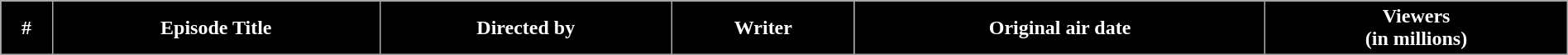<table class="wikitable plainrowheaders" style="width:100%; margin:auto;">
<tr>
</tr>
<tr style="color:#fff;">
<th style="background:#000000;">#</th>
<th style="background:#000000;">Episode Title</th>
<th style="background:#000000;">Directed by</th>
<th style="background:#000000;">Writer</th>
<th style="background:#000000;">Original air date</th>
<th style="background:#000000;">Viewers<br>(in millions)<br>


</th>
</tr>
</table>
